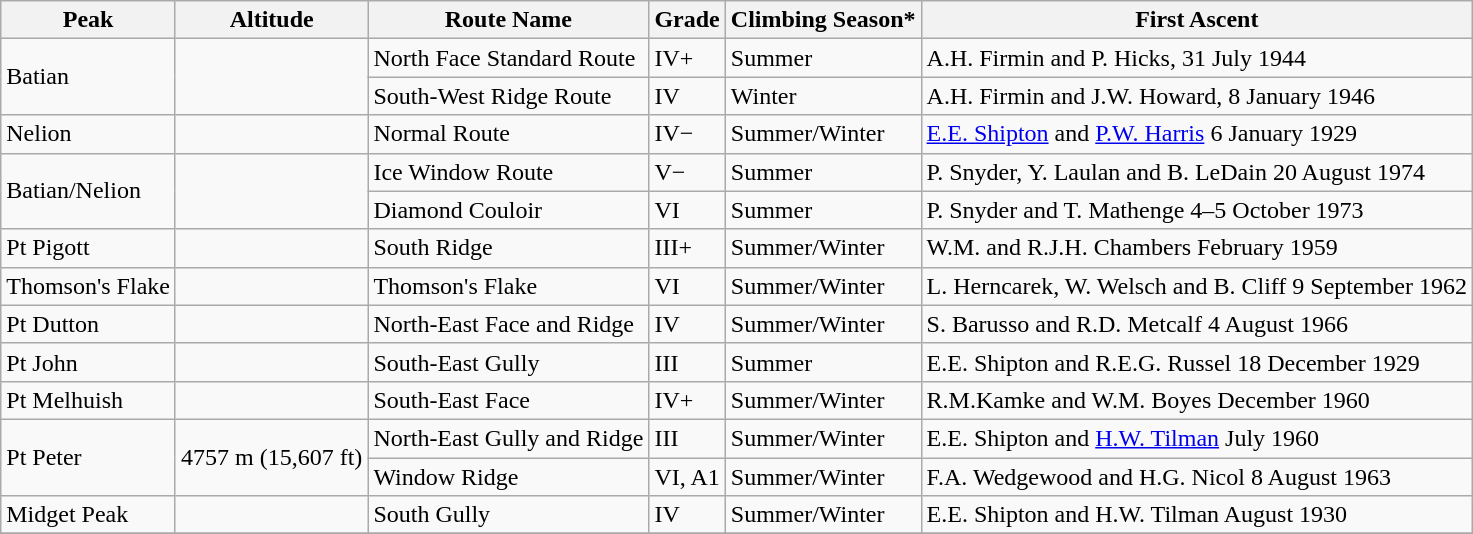<table class="wikitable">
<tr>
<th>Peak</th>
<th>Altitude</th>
<th>Route Name</th>
<th>Grade</th>
<th>Climbing Season*</th>
<th>First Ascent</th>
</tr>
<tr>
<td rowspan="2">Batian</td>
<td rowspan="2"></td>
<td>North Face Standard Route</td>
<td>IV+</td>
<td>Summer</td>
<td>A.H. Firmin and P. Hicks, 31 July 1944</td>
</tr>
<tr>
<td>South-West Ridge Route</td>
<td>IV</td>
<td>Winter</td>
<td>A.H. Firmin and J.W. Howard, 8 January 1946</td>
</tr>
<tr>
<td>Nelion</td>
<td></td>
<td>Normal Route</td>
<td>IV−</td>
<td>Summer/Winter</td>
<td><a href='#'>E.E. Shipton</a> and <a href='#'>P.W. Harris</a> 6 January 1929</td>
</tr>
<tr>
<td rowspan="2">Batian/Nelion</td>
<td rowspan="2"></td>
<td>Ice Window Route</td>
<td>V−</td>
<td>Summer</td>
<td>P. Snyder, Y. Laulan and B. LeDain 20 August 1974</td>
</tr>
<tr>
<td>Diamond Couloir</td>
<td>VI</td>
<td>Summer</td>
<td>P. Snyder and T. Mathenge 4–5 October 1973</td>
</tr>
<tr>
<td>Pt Pigott</td>
<td></td>
<td>South Ridge</td>
<td>III+</td>
<td>Summer/Winter</td>
<td>W.M. and R.J.H. Chambers February 1959</td>
</tr>
<tr>
<td>Thomson's Flake</td>
<td></td>
<td>Thomson's Flake</td>
<td>VI</td>
<td>Summer/Winter</td>
<td>L. Herncarek, W. Welsch and B. Cliff 9 September 1962</td>
</tr>
<tr>
<td>Pt Dutton</td>
<td></td>
<td>North-East Face and Ridge</td>
<td>IV</td>
<td>Summer/Winter</td>
<td>S. Barusso and R.D. Metcalf 4 August 1966</td>
</tr>
<tr>
<td>Pt John</td>
<td></td>
<td>South-East Gully</td>
<td>III</td>
<td>Summer</td>
<td>E.E. Shipton and R.E.G. Russel 18 December 1929</td>
</tr>
<tr>
<td>Pt Melhuish</td>
<td></td>
<td>South-East Face</td>
<td>IV+</td>
<td>Summer/Winter</td>
<td>R.M.Kamke and W.M. Boyes December 1960</td>
</tr>
<tr>
<td rowspan="2">Pt Peter </td>
<td rowspan="2">4757 m (15,607 ft)</td>
<td>North-East Gully and Ridge</td>
<td>III</td>
<td>Summer/Winter</td>
<td>E.E. Shipton and <a href='#'>H.W. Tilman</a> July 1960</td>
</tr>
<tr>
<td>Window Ridge</td>
<td>VI, A1</td>
<td>Summer/Winter</td>
<td>F.A. Wedgewood and H.G. Nicol 8 August 1963</td>
</tr>
<tr>
<td>Midget Peak</td>
<td></td>
<td>South Gully</td>
<td>IV</td>
<td>Summer/Winter</td>
<td>E.E. Shipton and H.W. Tilman August 1930</td>
</tr>
<tr>
</tr>
</table>
